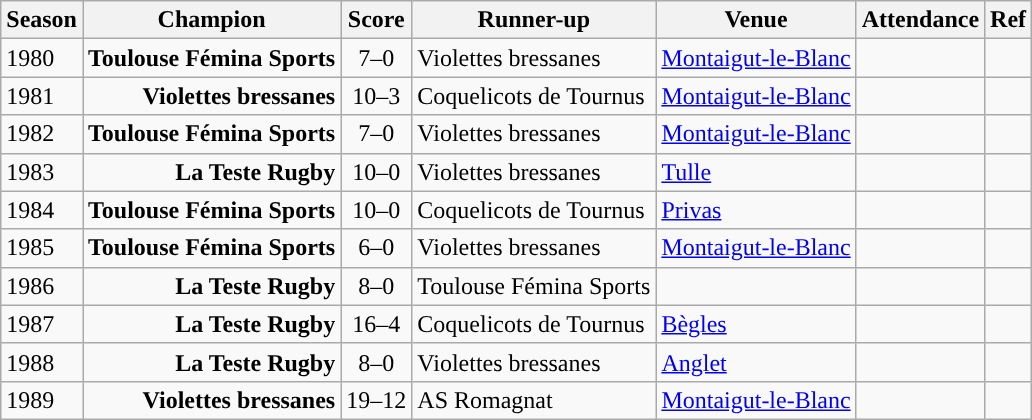<table class="wikitable">
<tr>
<th>Season</th>
<th> Champion</th>
<th>Score</th>
<th> Runner-up</th>
<th>Venue</th>
<th>Attendance</th>
<th>Ref</th>
</tr>
<tr>
<td>1980</td>
<td style="text-align:right;"><strong>Toulouse Fémina Sports</strong></td>
<td style="text-align:center;">7–0</td>
<td style="text-align:left;">Violettes bressanes</td>
<td><a href='#'>Montaigut-le-Blanc</a></td>
<td></td>
<td></td>
</tr>
<tr>
<td>1981</td>
<td style="text-align:right;"><strong>Violettes bressanes</strong></td>
<td style="text-align:center;">10–3</td>
<td style="text-align:Left;">Coquelicots de Tournus</td>
<td><a href='#'>Montaigut-le-Blanc</a></td>
<td></td>
<td></td>
</tr>
<tr>
<td>1982</td>
<td style="text-align:right;"><strong>Toulouse Fémina Sports</strong></td>
<td style="text-align:center;">7–0</td>
<td style="text-align:left;">Violettes bressanes</td>
<td><a href='#'>Montaigut-le-Blanc</a></td>
<td></td>
<td></td>
</tr>
<tr>
<td>1983</td>
<td style="text-align:right;"><strong>La Teste Rugby</strong></td>
<td style="text-align:center;">10–0</td>
<td style="text-align:left;">Violettes bressanes</td>
<td><a href='#'>Tulle</a></td>
<td></td>
<td></td>
</tr>
<tr>
<td>1984</td>
<td style="text-align:right;"><strong>Toulouse Fémina Sports</strong></td>
<td style="text-align:center;">10–0</td>
<td style="text-align:left;">Coquelicots de Tournus</td>
<td><a href='#'>Privas</a></td>
<td></td>
<td></td>
</tr>
<tr>
<td>1985</td>
<td style="text-align:right;"><strong>Toulouse Fémina Sports</strong></td>
<td style="text-align:center;">6–0</td>
<td style="text-align:left;">Violettes bressanes</td>
<td><a href='#'>Montaigut-le-Blanc</a></td>
<td></td>
<td></td>
</tr>
<tr>
<td>1986</td>
<td style="text-align:right;"><strong>La Teste Rugby</strong></td>
<td style="text-align:center;">8–0</td>
<td style="text-align:left;">Toulouse Fémina Sports</td>
<td></td>
<td></td>
<td></td>
</tr>
<tr>
<td>1987</td>
<td style="text-align:right;"><strong>La Teste Rugby</strong></td>
<td style="text-align:center;">16–4</td>
<td style="text-align:left;">Coquelicots de Tournus</td>
<td><a href='#'>Bègles</a></td>
<td></td>
<td></td>
</tr>
<tr>
<td>1988</td>
<td style="text-align:right;"><strong>La Teste Rugby</strong></td>
<td style="text-align:center;">8–0</td>
<td style="text-align:left;">Violettes bressanes</td>
<td><a href='#'>Anglet</a></td>
<td></td>
<td></td>
</tr>
<tr>
<td>1989</td>
<td style="text-align:right;"><strong>Violettes bressanes</strong></td>
<td style="text-align:center;">19–12</td>
<td style="text-align:left;">AS Romagnat</td>
<td><a href='#'>Montaigut-le-Blanc</a></td>
<td></td>
</tr>
</table>
